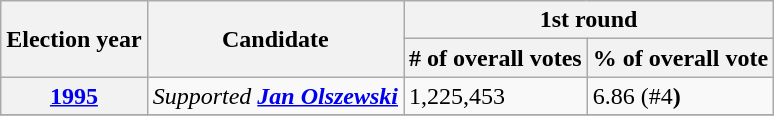<table class=wikitable>
<tr>
<th rowspan=2>Election year</th>
<th rowspan=2>Candidate</th>
<th colspan=2>1st round</th>
</tr>
<tr>
<th># of overall votes</th>
<th>% of overall vote</th>
</tr>
<tr>
<th><a href='#'>1995</a></th>
<td><em>Supported <strong><a href='#'>Jan Olszewski</a><strong><em></td>
<td>1,225,453</td>
<td>6.86 (</strong>#4<strong>)</td>
</tr>
<tr>
</tr>
</table>
